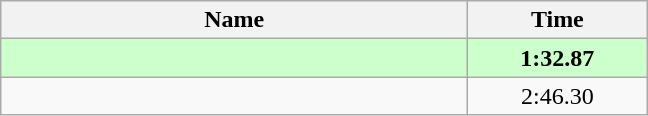<table class="wikitable" style="text-align:center;">
<tr>
<th style="width:19em">Name</th>
<th style="width:7em">Time</th>
</tr>
<tr bgcolor=ccffcc>
<td align=left><strong></strong></td>
<td><strong>1:32.87</strong></td>
</tr>
<tr>
<td align=left></td>
<td>2:46.30</td>
</tr>
</table>
